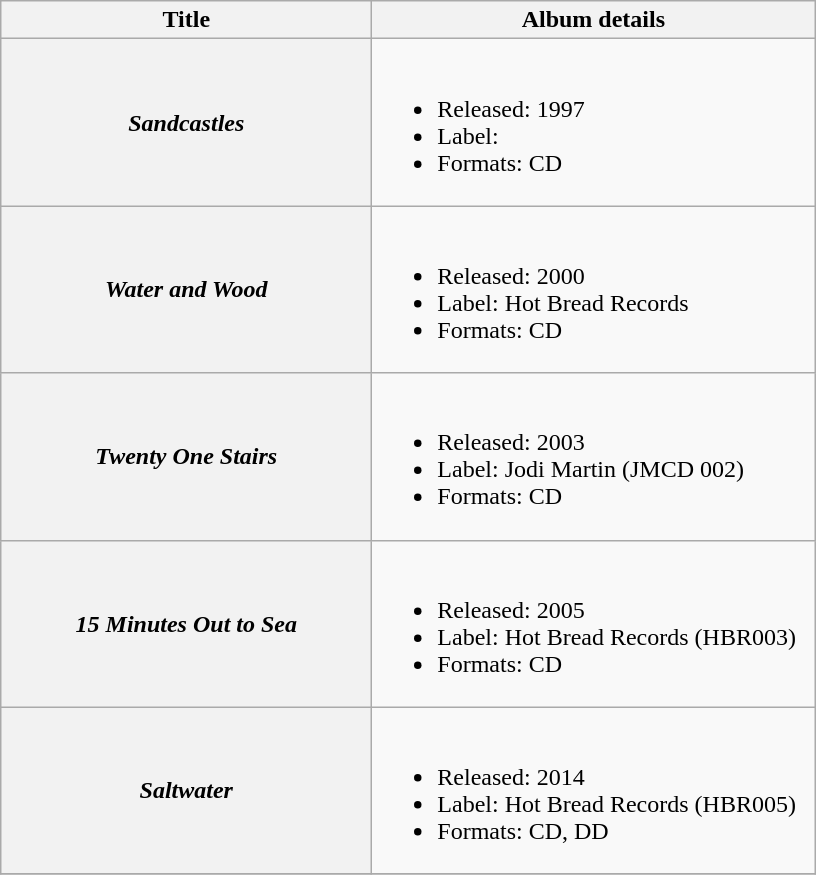<table class="wikitable plainrowheaders">
<tr>
<th scope="col" rowspan="1" style="width:15em;">Title</th>
<th scope="col" rowspan="1" style="width:18em;">Album details</th>
</tr>
<tr>
<th scope="row"><em>Sandcastles</em></th>
<td><br><ul><li>Released: 1997</li><li>Label:</li><li>Formats: CD</li></ul></td>
</tr>
<tr>
<th scope="row"><em>Water and Wood</em></th>
<td><br><ul><li>Released: 2000</li><li>Label: Hot Bread Records</li><li>Formats: CD</li></ul></td>
</tr>
<tr>
<th scope="row"><em>Twenty One Stairs</em></th>
<td><br><ul><li>Released: 2003</li><li>Label: Jodi Martin (JMCD 002)</li><li>Formats: CD</li></ul></td>
</tr>
<tr>
<th scope="row"><em>15 Minutes Out to Sea</em></th>
<td><br><ul><li>Released: 2005</li><li>Label: Hot Bread Records (HBR003)</li><li>Formats: CD</li></ul></td>
</tr>
<tr>
<th scope="row"><em>Saltwater</em></th>
<td><br><ul><li>Released: 2014</li><li>Label: Hot Bread Records (HBR005)</li><li>Formats: CD, DD</li></ul></td>
</tr>
<tr>
</tr>
</table>
